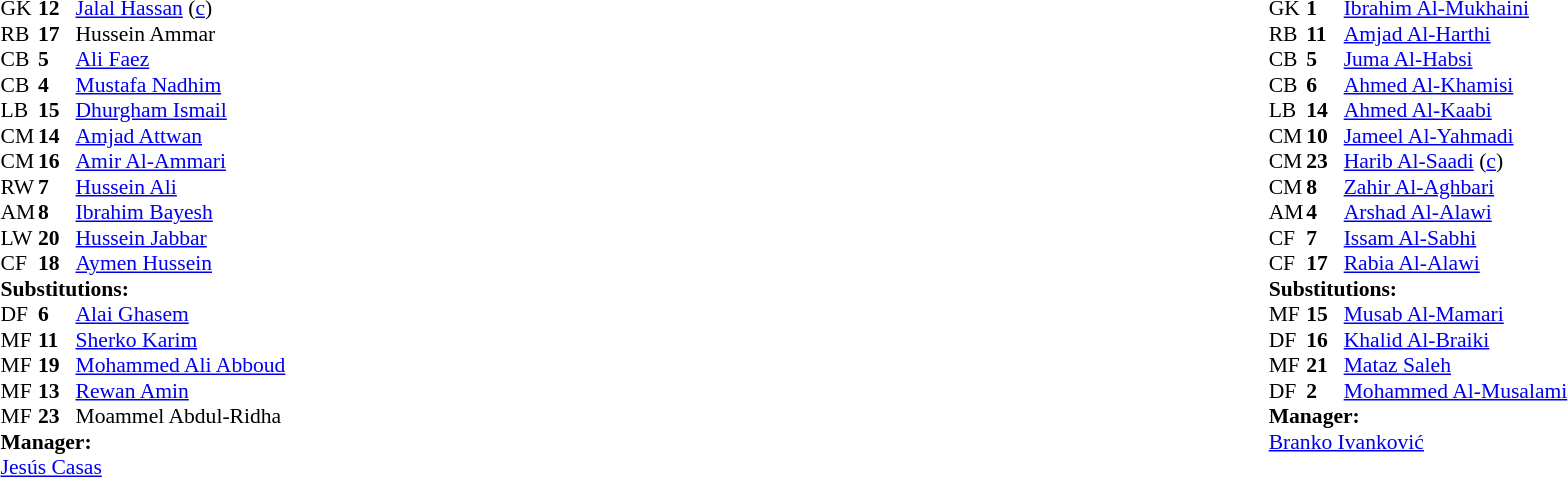<table width="100%">
<tr>
<td valign="top" width="40%"><br><table style="font-size:90%" cellspacing="0" cellpadding="0">
<tr>
<th width=25></th>
<th width=25></th>
</tr>
<tr>
<td>GK</td>
<td><strong>12</strong></td>
<td><a href='#'>Jalal Hassan</a> (<a href='#'>c</a>)</td>
</tr>
<tr>
<td>RB</td>
<td><strong>17</strong></td>
<td>Hussein Ammar</td>
<td></td>
<td></td>
</tr>
<tr>
<td>CB</td>
<td><strong>5</strong></td>
<td><a href='#'>Ali Faez</a></td>
</tr>
<tr>
<td>CB</td>
<td><strong>4</strong></td>
<td><a href='#'>Mustafa Nadhim</a></td>
</tr>
<tr>
<td>LB</td>
<td><strong>15</strong></td>
<td><a href='#'>Dhurgham Ismail</a></td>
</tr>
<tr>
<td>CM</td>
<td><strong>14</strong></td>
<td><a href='#'>Amjad Attwan</a></td>
<td></td>
<td></td>
</tr>
<tr>
<td>CM</td>
<td><strong>16</strong></td>
<td><a href='#'>Amir Al-Ammari</a></td>
<td></td>
<td></td>
</tr>
<tr>
<td>RW</td>
<td><strong>7</strong></td>
<td><a href='#'>Hussein Ali</a></td>
<td></td>
<td></td>
</tr>
<tr>
<td>AM</td>
<td><strong>8</strong></td>
<td><a href='#'>Ibrahim Bayesh</a></td>
<td></td>
</tr>
<tr>
<td>LW</td>
<td><strong>20</strong></td>
<td><a href='#'>Hussein Jabbar</a></td>
<td></td>
<td></td>
</tr>
<tr>
<td>CF</td>
<td><strong>18</strong></td>
<td><a href='#'>Aymen Hussein</a></td>
</tr>
<tr>
<td colspan=3><strong>Substitutions:</strong></td>
</tr>
<tr>
<td>DF</td>
<td><strong>6</strong></td>
<td><a href='#'>Alai Ghasem</a></td>
<td></td>
<td></td>
</tr>
<tr>
<td>MF</td>
<td><strong>11</strong></td>
<td><a href='#'>Sherko Karim</a></td>
<td></td>
<td></td>
</tr>
<tr>
<td>MF</td>
<td><strong>19</strong></td>
<td><a href='#'>Mohammed Ali Abboud</a></td>
<td></td>
<td></td>
</tr>
<tr>
<td>MF</td>
<td><strong>13</strong></td>
<td><a href='#'>Rewan Amin</a></td>
<td></td>
<td></td>
</tr>
<tr>
<td>MF</td>
<td><strong>23</strong></td>
<td>Moammel Abdul-Ridha</td>
<td></td>
<td></td>
</tr>
<tr>
<td colspan=3><strong>Manager:</strong></td>
</tr>
<tr>
<td colspan=3> <a href='#'>Jesús Casas</a></td>
</tr>
</table>
</td>
<td valign="top"></td>
<td valign="top" width="50%"><br><table style="font-size: 90%" cellspacing="0" cellpadding="0" align="center">
<tr>
<th width=25></th>
<th width=25></th>
</tr>
<tr>
<td>GK</td>
<td><strong>1</strong></td>
<td><a href='#'>Ibrahim Al-Mukhaini</a></td>
</tr>
<tr>
<td>RB</td>
<td><strong>11</strong></td>
<td><a href='#'>Amjad Al-Harthi</a></td>
<td></td>
</tr>
<tr>
<td>CB</td>
<td><strong>5</strong></td>
<td><a href='#'>Juma Al-Habsi</a></td>
<td></td>
</tr>
<tr>
<td>CB</td>
<td><strong>6</strong></td>
<td><a href='#'>Ahmed Al-Khamisi</a></td>
</tr>
<tr>
<td>LB</td>
<td><strong>14</strong></td>
<td><a href='#'>Ahmed Al-Kaabi</a></td>
</tr>
<tr>
<td>CM</td>
<td><strong>10</strong></td>
<td><a href='#'>Jameel Al-Yahmadi</a></td>
<td></td>
<td></td>
</tr>
<tr>
<td>CM</td>
<td><strong>23</strong></td>
<td><a href='#'>Harib Al-Saadi</a> (<a href='#'>c</a>)</td>
<td></td>
</tr>
<tr>
<td>CM</td>
<td><strong>8</strong></td>
<td><a href='#'>Zahir Al-Aghbari</a></td>
<td></td>
<td></td>
</tr>
<tr>
<td>AM</td>
<td><strong>4</strong></td>
<td><a href='#'>Arshad Al-Alawi</a></td>
<td></td>
<td></td>
</tr>
<tr>
<td>CF</td>
<td><strong>7</strong></td>
<td><a href='#'>Issam Al-Sabhi</a></td>
</tr>
<tr>
<td>CF</td>
<td><strong>17</strong></td>
<td><a href='#'>Rabia Al-Alawi</a></td>
<td></td>
<td></td>
</tr>
<tr>
<td colspan=3><strong>Substitutions:</strong></td>
</tr>
<tr>
<td>MF</td>
<td><strong>15</strong></td>
<td><a href='#'>Musab Al-Mamari</a></td>
<td></td>
<td></td>
</tr>
<tr>
<td>DF</td>
<td><strong>16</strong></td>
<td><a href='#'>Khalid Al-Braiki</a></td>
<td></td>
<td></td>
</tr>
<tr>
<td>MF</td>
<td><strong>21</strong></td>
<td><a href='#'>Mataz Saleh</a></td>
<td></td>
<td></td>
</tr>
<tr>
<td>DF</td>
<td><strong>2</strong></td>
<td><a href='#'>Mohammed Al-Musalami</a></td>
<td></td>
<td></td>
</tr>
<tr>
<td colspan=3><strong>Manager:</strong></td>
</tr>
<tr>
<td colspan=3> <a href='#'>Branko Ivanković</a></td>
</tr>
</table>
</td>
</tr>
</table>
